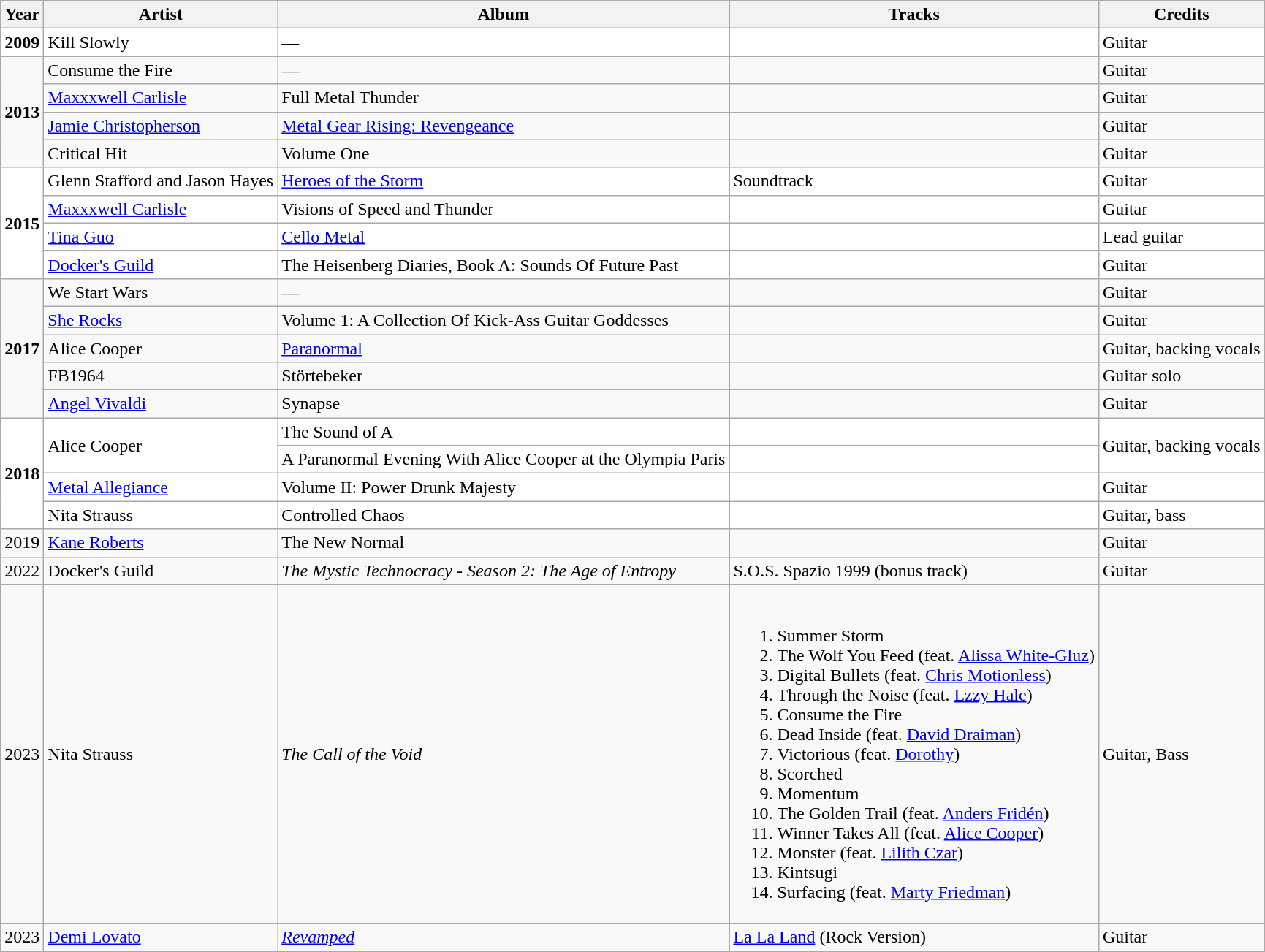<table class="wikitable">
<tr>
<th>Year</th>
<th>Artist</th>
<th>Album</th>
<th>Tracks</th>
<th>Credits</th>
</tr>
<tr>
<td style='background: #fff'><strong>2009</strong></td>
<td style='background: #fff'>Kill Slowly</td>
<td style='background: #fff'>—</td>
<td style='background: #fff'></td>
<td style='background: #fff'>Guitar</td>
</tr>
<tr>
<td rowspan="4"><strong>2013</strong></td>
<td>Consume the Fire</td>
<td>—</td>
<td></td>
<td>Guitar</td>
</tr>
<tr>
<td><a href='#'>Maxxxwell Carlisle</a></td>
<td>Full Metal Thunder</td>
<td></td>
<td>Guitar</td>
</tr>
<tr>
<td><a href='#'>Jamie Christopherson</a></td>
<td><a href='#'>Metal Gear Rising: Revengeance</a></td>
<td></td>
<td>Guitar</td>
</tr>
<tr>
<td>Critical Hit</td>
<td>Volume One</td>
<td></td>
<td>Guitar</td>
</tr>
<tr>
<td style='background: #fff' rowspan="4"><strong>2015</strong></td>
<td style='background: #fff'>Glenn Stafford and Jason Hayes</td>
<td style='background: #fff'><a href='#'>Heroes of the Storm</a></td>
<td style='background: #fff'>Soundtrack</td>
<td style='background: #fff'>Guitar</td>
</tr>
<tr>
<td style='background: #fff'><a href='#'>Maxxxwell Carlisle</a></td>
<td style='background: #fff'>Visions of Speed and Thunder</td>
<td style='background: #fff'></td>
<td style='background: #fff'>Guitar</td>
</tr>
<tr>
<td style='background: #fff'><a href='#'>Tina Guo</a></td>
<td style='background: #fff'><a href='#'>Cello Metal</a></td>
<td style='background: #fff'></td>
<td style='background: #fff'>Lead guitar</td>
</tr>
<tr>
<td style='background: #fff'><a href='#'>Docker's Guild</a></td>
<td style='background: #fff'>The Heisenberg Diaries, Book A: Sounds Of Future Past</td>
<td style='background: #fff'></td>
<td style='background: #fff'>Guitar</td>
</tr>
<tr>
<td rowspan="5"><strong>2017</strong></td>
<td>We Start Wars</td>
<td>—</td>
<td></td>
<td>Guitar</td>
</tr>
<tr>
<td><a href='#'>She Rocks</a></td>
<td>Volume 1: A Collection Of Kick-Ass Guitar Goddesses</td>
<td></td>
<td>Guitar</td>
</tr>
<tr>
<td>Alice Cooper</td>
<td><a href='#'>Paranormal</a></td>
<td></td>
<td>Guitar, backing vocals</td>
</tr>
<tr>
<td>FB1964</td>
<td>Störtebeker</td>
<td></td>
<td>Guitar solo</td>
</tr>
<tr>
<td><a href='#'>Angel Vivaldi</a></td>
<td>Synapse</td>
<td></td>
<td>Guitar</td>
</tr>
<tr>
<td style='background: #fff' rowspan="4"><strong>2018</strong></td>
<td style='background: #fff' rowspan="2">Alice Cooper</td>
<td style='background: #fff'>The Sound of A</td>
<td style='background: #fff'></td>
<td style='background: #fff' rowspan="2">Guitar, backing vocals</td>
</tr>
<tr>
<td style='background: #fff'>A Paranormal Evening With Alice Cooper at the Olympia Paris</td>
<td style='background: #fff'></td>
</tr>
<tr>
<td style='background: #fff'><a href='#'>Metal Allegiance</a></td>
<td style='background: #fff'>Volume II: Power Drunk Majesty</td>
<td style='background: #fff'></td>
<td style='background: #fff'>Guitar</td>
</tr>
<tr>
<td style='background: #fff'>Nita Strauss</td>
<td style='background: #fff'>Controlled Chaos</td>
<td style='background: #fff'></td>
<td style='background: #fff'>Guitar, bass</td>
</tr>
<tr>
<td rowspan="1">2019</td>
<td><a href='#'>Kane Roberts</a></td>
<td>The New Normal</td>
<td></td>
<td>Guitar</td>
</tr>
<tr>
<td>2022</td>
<td>Docker's Guild</td>
<td><em>The Mystic Technocracy - Season 2: The Age of Entropy</em></td>
<td>S.O.S. Spazio 1999 (bonus track)</td>
<td>Guitar</td>
</tr>
<tr>
<td>2023</td>
<td>Nita Strauss</td>
<td><em>The Call of the Void</em></td>
<td><br><ol><li>Summer Storm</li><li>The Wolf You Feed (feat. <a href='#'>Alissa White-Gluz</a>)</li><li>Digital Bullets (feat. <a href='#'>Chris Motionless</a>)</li><li>Through the Noise (feat. <a href='#'>Lzzy Hale</a>)</li><li>Consume the Fire</li><li>Dead Inside (feat. <a href='#'>David Draiman</a>)</li><li>Victorious (feat. <a href='#'>Dorothy</a>)</li><li>Scorched</li><li>Momentum</li><li>The Golden Trail (feat. <a href='#'>Anders Fridén</a>)</li><li>Winner Takes All (feat. <a href='#'>Alice Cooper</a>)</li><li>Monster (feat. <a href='#'>Lilith Czar</a>)</li><li>Kintsugi</li><li>Surfacing (feat. <a href='#'>Marty Friedman</a>)</li></ol></td>
<td>Guitar, Bass</td>
</tr>
<tr>
<td>2023</td>
<td><a href='#'>Demi Lovato</a></td>
<td><em><a href='#'>Revamped</a></em></td>
<td><a href='#'>La La Land</a> (Rock Version)</td>
<td>Guitar</td>
</tr>
</table>
